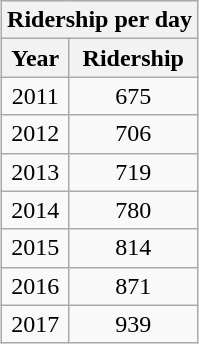<table class="wikitable" style="margin: 1em 0.2em; text-align: center;">
<tr style="background: #ddd;">
<th colspan="2">Ridership per day </th>
</tr>
<tr>
<th>Year</th>
<th>Ridership</th>
</tr>
<tr>
<td>2011</td>
<td>675</td>
</tr>
<tr>
<td>2012</td>
<td>706</td>
</tr>
<tr>
<td>2013</td>
<td>719</td>
</tr>
<tr>
<td>2014</td>
<td>780</td>
</tr>
<tr>
<td>2015</td>
<td>814</td>
</tr>
<tr>
<td>2016</td>
<td>871</td>
</tr>
<tr>
<td>2017</td>
<td>939</td>
</tr>
</table>
